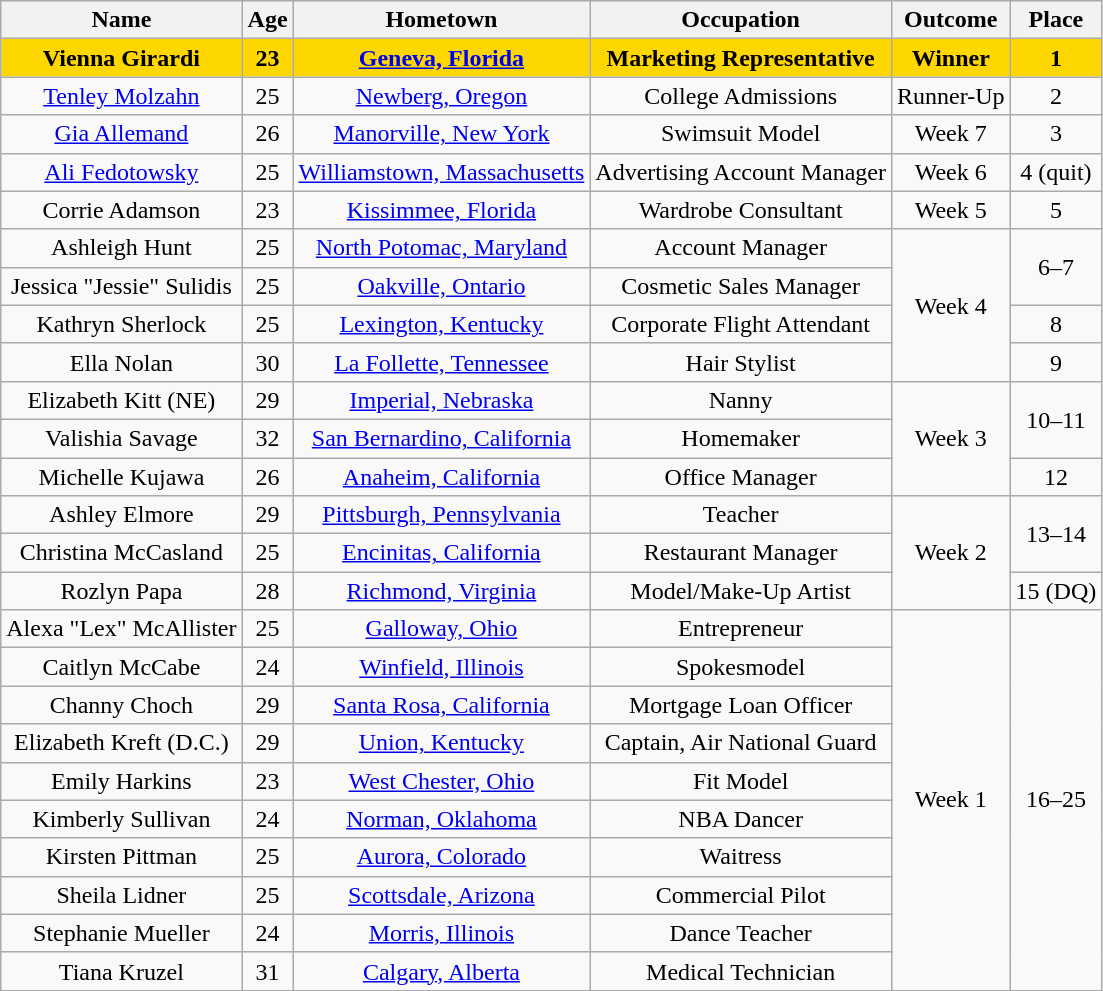<table class="wikitable sortable" style="text-align:center;">
<tr>
<th>Name</th>
<th>Age</th>
<th>Hometown</th>
<th>Occupation</th>
<th>Outcome</th>
<th>Place</th>
</tr>
<tr bgcolor="gold">
<td><strong>Vienna Girardi</strong></td>
<td><strong>23</strong></td>
<td><strong><a href='#'>Geneva, Florida</a></strong></td>
<td><strong>Marketing Representative</strong></td>
<td><strong>Winner</strong></td>
<td><strong>1</strong></td>
</tr>
<tr>
<td><a href='#'>Tenley Molzahn</a></td>
<td>25</td>
<td><a href='#'>Newberg, Oregon</a></td>
<td>College Admissions</td>
<td>Runner-Up</td>
<td>2</td>
</tr>
<tr>
<td><a href='#'>Gia Allemand</a></td>
<td>26</td>
<td><a href='#'>Manorville, New York</a></td>
<td>Swimsuit Model</td>
<td>Week 7</td>
<td>3</td>
</tr>
<tr>
<td><a href='#'>Ali Fedotowsky</a></td>
<td>25</td>
<td><a href='#'>Williamstown, Massachusetts</a></td>
<td>Advertising Account Manager</td>
<td>Week 6</td>
<td>4 (quit)</td>
</tr>
<tr>
<td>Corrie Adamson</td>
<td>23</td>
<td><a href='#'>Kissimmee, Florida</a></td>
<td>Wardrobe Consultant</td>
<td>Week 5</td>
<td>5</td>
</tr>
<tr>
<td>Ashleigh Hunt</td>
<td>25</td>
<td><a href='#'>North Potomac, Maryland</a></td>
<td>Account Manager</td>
<td rowspan="4">Week 4</td>
<td rowspan="2">6–7</td>
</tr>
<tr>
<td>Jessica "Jessie" Sulidis</td>
<td>25</td>
<td><a href='#'>Oakville, Ontario</a></td>
<td>Cosmetic Sales Manager</td>
</tr>
<tr>
<td>Kathryn Sherlock</td>
<td>25</td>
<td><a href='#'>Lexington, Kentucky</a></td>
<td>Corporate Flight Attendant</td>
<td>8</td>
</tr>
<tr>
<td>Ella Nolan</td>
<td>30</td>
<td><a href='#'>La Follette, Tennessee</a></td>
<td>Hair Stylist</td>
<td>9</td>
</tr>
<tr>
<td>Elizabeth Kitt (NE)</td>
<td>29</td>
<td><a href='#'>Imperial, Nebraska</a></td>
<td>Nanny</td>
<td rowspan="3">Week 3</td>
<td rowspan="2">10–11</td>
</tr>
<tr>
<td>Valishia Savage</td>
<td>32</td>
<td><a href='#'>San Bernardino, California</a></td>
<td>Homemaker</td>
</tr>
<tr>
<td>Michelle Kujawa</td>
<td>26</td>
<td><a href='#'>Anaheim, California</a></td>
<td>Office Manager</td>
<td>12</td>
</tr>
<tr>
<td>Ashley Elmore</td>
<td>29</td>
<td><a href='#'>Pittsburgh, Pennsylvania</a></td>
<td>Teacher</td>
<td rowspan="3">Week 2</td>
<td rowspan="2">13–14</td>
</tr>
<tr>
<td>Christina McCasland</td>
<td>25</td>
<td><a href='#'>Encinitas, California</a></td>
<td>Restaurant Manager</td>
</tr>
<tr>
<td>Rozlyn Papa</td>
<td>28</td>
<td><a href='#'>Richmond, Virginia</a></td>
<td>Model/Make-Up Artist</td>
<td>15 (DQ)</td>
</tr>
<tr>
<td>Alexa "Lex" McAllister</td>
<td>25</td>
<td><a href='#'>Galloway, Ohio</a></td>
<td>Entrepreneur</td>
<td rowspan="10">Week 1</td>
<td rowspan="10">16–25</td>
</tr>
<tr>
<td>Caitlyn McCabe</td>
<td>24</td>
<td><a href='#'>Winfield, Illinois</a></td>
<td>Spokesmodel</td>
</tr>
<tr>
<td>Channy Choch</td>
<td>29</td>
<td><a href='#'>Santa Rosa, California</a></td>
<td>Mortgage Loan Officer</td>
</tr>
<tr>
<td>Elizabeth Kreft (D.C.)</td>
<td>29</td>
<td><a href='#'>Union, Kentucky</a></td>
<td>Captain, Air National Guard</td>
</tr>
<tr>
<td>Emily Harkins</td>
<td>23</td>
<td><a href='#'>West Chester, Ohio</a></td>
<td>Fit Model</td>
</tr>
<tr>
<td>Kimberly Sullivan</td>
<td>24</td>
<td><a href='#'>Norman, Oklahoma</a></td>
<td>NBA Dancer</td>
</tr>
<tr>
<td>Kirsten Pittman</td>
<td>25</td>
<td><a href='#'>Aurora, Colorado</a></td>
<td>Waitress</td>
</tr>
<tr>
<td>Sheila Lidner</td>
<td>25</td>
<td><a href='#'>Scottsdale, Arizona</a></td>
<td>Commercial Pilot</td>
</tr>
<tr>
<td>Stephanie Mueller</td>
<td>24</td>
<td><a href='#'>Morris, Illinois</a></td>
<td>Dance Teacher</td>
</tr>
<tr>
<td>Tiana Kruzel</td>
<td>31</td>
<td><a href='#'>Calgary, Alberta</a></td>
<td>Medical Technician</td>
</tr>
<tr>
</tr>
</table>
